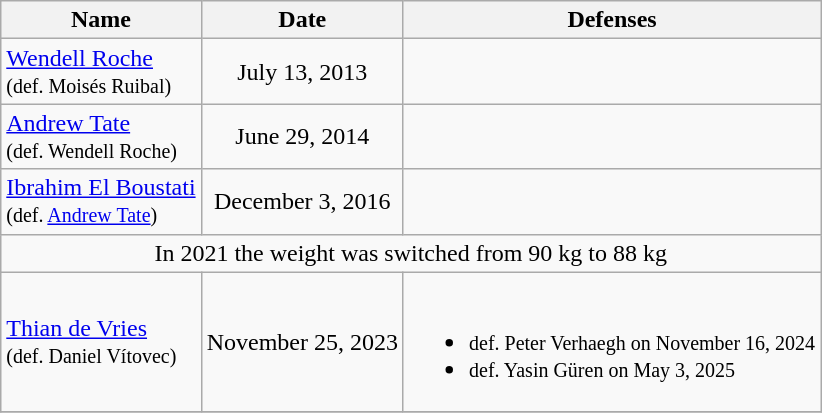<table class="wikitable">
<tr>
<th>Name</th>
<th>Date</th>
<th>Defenses</th>
</tr>
<tr>
<td align=left> <a href='#'>Wendell Roche</a> <br><small>(def. Moisés Ruibal)</small></td>
<td align=center>July 13, 2013</td>
<td></td>
</tr>
<tr>
<td align=left> <a href='#'>Andrew Tate</a> <br><small>(def. Wendell Roche)</small></td>
<td align=center>June 29, 2014</td>
<td></td>
</tr>
<tr>
<td align=left> <a href='#'>Ibrahim El Boustati</a> <br><small>(def. <a href='#'>Andrew Tate</a>)</small></td>
<td align=center>December 3, 2016</td>
<td></td>
</tr>
<tr>
<td colspan=3 align=center>In 2021 the weight was switched from 90 kg to 88 kg</td>
</tr>
<tr>
<td align=left> <a href='#'>Thian de Vries</a> <br><small>(def. Daniel Vítovec)</small></td>
<td align=center>November 25, 2023</td>
<td><br><ul><li><small>def. Peter Verhaegh on November 16, 2024 </small></li><li><small>def. Yasin Güren on May 3, 2025 </small></li></ul></td>
</tr>
<tr>
</tr>
</table>
